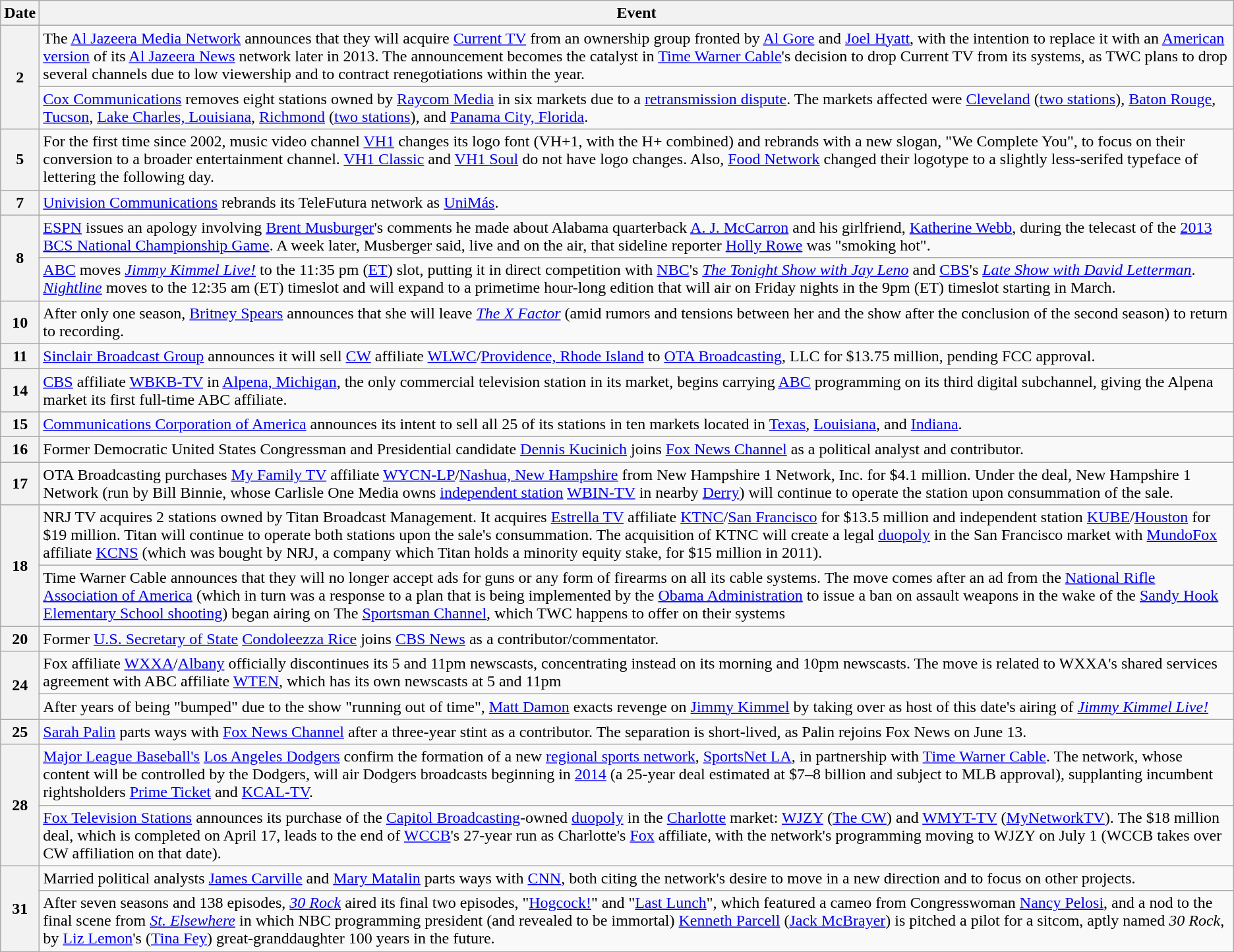<table class="wikitable">
<tr>
<th>Date</th>
<th>Event</th>
</tr>
<tr>
<th rowspan=2>2</th>
<td>The <a href='#'>Al Jazeera Media Network</a> announces that they will acquire <a href='#'>Current TV</a> from an ownership group fronted by <a href='#'>Al Gore</a> and <a href='#'>Joel Hyatt</a>, with the intention to replace it with an <a href='#'>American version</a> of its <a href='#'>Al Jazeera News</a> network later in 2013. The announcement becomes the catalyst in <a href='#'>Time Warner Cable</a>'s decision to drop Current TV from its systems, as TWC plans to drop several channels due to low viewership and to contract renegotiations within the year.</td>
</tr>
<tr>
<td><a href='#'>Cox Communications</a> removes eight stations owned by <a href='#'>Raycom Media</a> in six markets due to a <a href='#'>retransmission dispute</a>. The markets affected were <a href='#'>Cleveland</a> (<a href='#'>two stations</a>), <a href='#'>Baton Rouge</a>, <a href='#'>Tucson</a>, <a href='#'>Lake Charles, Louisiana</a>, <a href='#'>Richmond</a> (<a href='#'>two stations</a>), and <a href='#'>Panama City, Florida</a>.</td>
</tr>
<tr>
<th>5</th>
<td>For the first time since 2002, music video channel <a href='#'>VH1</a> changes its logo font (VH+1, with the H+ combined) and rebrands with a new slogan, "We Complete You", to focus on their conversion to a broader entertainment channel. <a href='#'>VH1 Classic</a> and <a href='#'>VH1 Soul</a> do not have logo changes. Also, <a href='#'>Food Network</a> changed their logotype to a slightly less-serifed typeface of lettering the following day.</td>
</tr>
<tr>
<th>7</th>
<td><a href='#'>Univision Communications</a> rebrands its TeleFutura network as <a href='#'>UniMás</a>.</td>
</tr>
<tr>
<th rowspan=2>8</th>
<td><a href='#'>ESPN</a> issues an apology involving <a href='#'>Brent Musburger</a>'s comments he made about Alabama quarterback <a href='#'>A. J. McCarron</a> and his girlfriend, <a href='#'>Katherine Webb</a>, during the telecast of the <a href='#'>2013 BCS National Championship Game</a>. A week later, Musberger said, live and on the air, that sideline reporter <a href='#'>Holly Rowe</a> was "smoking hot".</td>
</tr>
<tr>
<td><a href='#'>ABC</a> moves <em><a href='#'>Jimmy Kimmel Live!</a></em> to the 11:35 pm (<a href='#'>ET</a>) slot, putting it in direct competition with <a href='#'>NBC</a>'s <em><a href='#'>The Tonight Show with Jay Leno</a></em> and <a href='#'>CBS</a>'s <em><a href='#'>Late Show with David Letterman</a></em>. <em><a href='#'>Nightline</a></em> moves to the 12:35 am (ET) timeslot and will expand to a primetime hour-long edition that will air on Friday nights in the 9pm (ET) timeslot starting in March.</td>
</tr>
<tr>
<th>10</th>
<td>After only one season, <a href='#'>Britney Spears</a> announces that she will leave <em><a href='#'>The X Factor</a></em> (amid rumors and tensions between her and the show after the conclusion of the second season) to return to recording.</td>
</tr>
<tr>
<th>11</th>
<td><a href='#'>Sinclair Broadcast Group</a> announces it will sell <a href='#'>CW</a> affiliate <a href='#'>WLWC</a>/<a href='#'>Providence, Rhode Island</a> to <a href='#'>OTA Broadcasting</a>, LLC for $13.75 million, pending FCC approval.</td>
</tr>
<tr>
<th>14</th>
<td><a href='#'>CBS</a> affiliate <a href='#'>WBKB-TV</a> in <a href='#'>Alpena, Michigan</a>, the only commercial television station in its market, begins carrying <a href='#'>ABC</a> programming on its third digital subchannel, giving the Alpena market its first full-time ABC affiliate.</td>
</tr>
<tr>
<th>15</th>
<td><a href='#'>Communications Corporation of America</a> announces its intent to sell all 25 of its stations in ten markets located in <a href='#'>Texas</a>, <a href='#'>Louisiana</a>, and <a href='#'>Indiana</a>.</td>
</tr>
<tr>
<th>16</th>
<td>Former Democratic United States Congressman and Presidential candidate <a href='#'>Dennis Kucinich</a> joins <a href='#'>Fox News Channel</a> as a political analyst and contributor.</td>
</tr>
<tr>
<th>17</th>
<td>OTA Broadcasting purchases <a href='#'>My Family TV</a> affiliate <a href='#'>WYCN-LP</a>/<a href='#'>Nashua, New Hampshire</a> from New Hampshire 1 Network, Inc. for $4.1 million. Under the deal, New Hampshire 1 Network (run by Bill Binnie, whose Carlisle One Media owns <a href='#'>independent station</a> <a href='#'>WBIN-TV</a> in nearby <a href='#'>Derry</a>) will continue to operate the station upon consummation of the sale.</td>
</tr>
<tr>
<th rowspan=2>18</th>
<td>NRJ TV acquires 2 stations owned by Titan Broadcast Management. It acquires <a href='#'>Estrella TV</a> affiliate <a href='#'>KTNC</a>/<a href='#'>San Francisco</a> for $13.5 million and independent station <a href='#'>KUBE</a>/<a href='#'>Houston</a> for $19 million. Titan will continue to operate both stations upon the sale's consummation. The acquisition of KTNC will create a legal <a href='#'>duopoly</a> in the San Francisco market with <a href='#'>MundoFox</a> affiliate <a href='#'>KCNS</a> (which was bought by NRJ, a company which Titan holds a minority equity stake, for $15 million in 2011).</td>
</tr>
<tr>
<td>Time Warner Cable announces that they will no longer accept ads for guns or any form of firearms on all its cable systems. The move comes after an ad from the <a href='#'>National Rifle Association of America</a> (which in turn was a response to a plan that is being implemented by the <a href='#'>Obama Administration</a> to issue a ban on assault weapons in the wake of the <a href='#'>Sandy Hook Elementary School shooting</a>) began airing on The <a href='#'>Sportsman Channel</a>, which TWC happens to offer on their systems</td>
</tr>
<tr>
<th>20</th>
<td>Former <a href='#'>U.S. Secretary of State</a> <a href='#'>Condoleezza Rice</a> joins <a href='#'>CBS News</a> as a contributor/commentator.</td>
</tr>
<tr>
<th rowspan=2>24</th>
<td>Fox affiliate <a href='#'>WXXA</a>/<a href='#'>Albany</a> officially discontinues its 5 and 11pm newscasts, concentrating instead on its morning and 10pm newscasts. The move is related to WXXA's shared services agreement with ABC affiliate <a href='#'>WTEN</a>, which has its own newscasts at 5 and 11pm</td>
</tr>
<tr>
<td>After years of being "bumped" due to the show "running out of time", <a href='#'>Matt Damon</a> exacts revenge on <a href='#'>Jimmy Kimmel</a> by taking over as host of this date's airing of <em><a href='#'>Jimmy Kimmel Live!</a></em></td>
</tr>
<tr>
<th>25</th>
<td><a href='#'>Sarah Palin</a> parts ways with <a href='#'>Fox News Channel</a> after a three-year stint as a contributor. The separation is short-lived, as Palin rejoins Fox News on June 13.</td>
</tr>
<tr>
<th rowspan=2>28</th>
<td><a href='#'>Major League Baseball's</a> <a href='#'>Los Angeles Dodgers</a> confirm the formation of a new <a href='#'>regional sports network</a>, <a href='#'>SportsNet LA</a>, in partnership with <a href='#'>Time Warner Cable</a>. The network, whose content will be controlled by the Dodgers, will air Dodgers broadcasts beginning in <a href='#'>2014</a> (a 25-year deal estimated at $7–8 billion and subject to MLB approval), supplanting incumbent rightsholders <a href='#'>Prime Ticket</a> and <a href='#'>KCAL-TV</a>.</td>
</tr>
<tr>
<td><a href='#'>Fox Television Stations</a> announces its purchase of the <a href='#'>Capitol Broadcasting</a>-owned <a href='#'>duopoly</a> in the <a href='#'>Charlotte</a> market: <a href='#'>WJZY</a> (<a href='#'>The CW</a>) and <a href='#'>WMYT-TV</a> (<a href='#'>MyNetworkTV</a>). The $18 million deal, which is completed on April 17, leads to the end of <a href='#'>WCCB</a>'s 27-year run as Charlotte's <a href='#'>Fox</a> affiliate, with the network's programming moving to WJZY on July 1 (WCCB takes over CW affiliation on that date).</td>
</tr>
<tr>
<th rowspan=2>31</th>
<td>Married political analysts <a href='#'>James Carville</a> and <a href='#'>Mary Matalin</a> parts ways with <a href='#'>CNN</a>, both citing the network's desire to move in a new direction and to focus on other projects.</td>
</tr>
<tr>
<td>After seven seasons and 138 episodes, <em><a href='#'>30 Rock</a></em> aired its final two episodes, "<a href='#'>Hogcock!</a>" and "<a href='#'>Last Lunch</a>", which featured a cameo from Congresswoman <a href='#'>Nancy Pelosi</a>, and a nod to the final scene from <em><a href='#'>St. Elsewhere</a></em> in which NBC programming president (and revealed to be immortal) <a href='#'>Kenneth Parcell</a> (<a href='#'>Jack McBrayer</a>) is pitched a pilot for a sitcom, aptly named <em>30 Rock</em>, by <a href='#'>Liz Lemon</a>'s (<a href='#'>Tina Fey</a>) great-granddaughter 100 years in the future.</td>
</tr>
</table>
